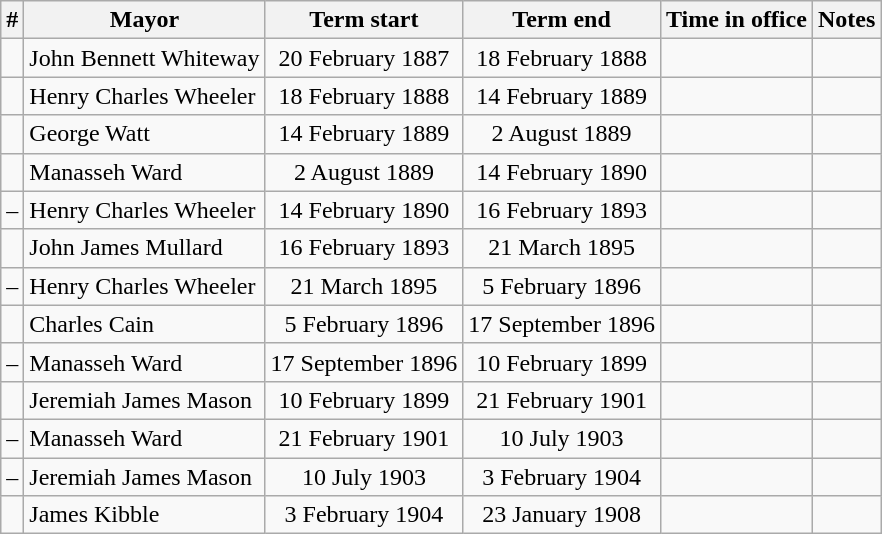<table class="wikitable sortable">
<tr>
<th>#</th>
<th>Mayor</th>
<th>Term start</th>
<th>Term end</th>
<th>Time in office</th>
<th>Notes</th>
</tr>
<tr>
<td align=center></td>
<td>John Bennett Whiteway</td>
<td align=center>20 February 1887</td>
<td align=center>18 February 1888</td>
<td align=right></td>
<td></td>
</tr>
<tr>
<td align=center></td>
<td>Henry Charles Wheeler</td>
<td align=center>18 February 1888</td>
<td align=center>14 February 1889</td>
<td align=right></td>
<td></td>
</tr>
<tr>
<td align=center></td>
<td>George Watt</td>
<td align=center>14 February 1889</td>
<td align=center>2 August 1889</td>
<td align=right></td>
<td></td>
</tr>
<tr>
<td align=center></td>
<td>Manasseh Ward</td>
<td align=center>2 August 1889</td>
<td align=center>14 February 1890</td>
<td align=right></td>
<td></td>
</tr>
<tr>
<td align=center>–</td>
<td>Henry Charles Wheeler</td>
<td align=center>14 February 1890</td>
<td align=center>16 February 1893</td>
<td align=right></td>
<td></td>
</tr>
<tr>
<td align=center></td>
<td>John James Mullard</td>
<td align=center>16 February 1893</td>
<td align=center>21 March 1895</td>
<td align=right></td>
<td></td>
</tr>
<tr>
<td align=center>–</td>
<td>Henry Charles Wheeler</td>
<td align=center>21 March 1895</td>
<td align=center>5 February 1896</td>
<td align=right></td>
<td></td>
</tr>
<tr>
<td align=center></td>
<td>Charles Cain</td>
<td align=center>5 February 1896</td>
<td align=center>17 September 1896</td>
<td align=right></td>
<td></td>
</tr>
<tr>
<td align=center>–</td>
<td>Manasseh Ward</td>
<td align=center>17 September 1896</td>
<td align=center>10 February 1899</td>
<td align=right></td>
<td></td>
</tr>
<tr>
<td align=center></td>
<td>Jeremiah James Mason</td>
<td align=center>10 February 1899</td>
<td align=center>21 February 1901</td>
<td align=right></td>
<td></td>
</tr>
<tr>
<td align=center>–</td>
<td>Manasseh Ward</td>
<td align=center>21 February 1901</td>
<td align=center>10 July 1903</td>
<td align=right></td>
<td></td>
</tr>
<tr>
<td align=center>–</td>
<td>Jeremiah James Mason</td>
<td align=center>10 July 1903</td>
<td align=center>3 February 1904</td>
<td align=right></td>
<td><br></td>
</tr>
<tr>
<td align=center></td>
<td>James Kibble</td>
<td align=center>3 February 1904</td>
<td align=center>23 January 1908</td>
<td align=right></td>
<td></td>
</tr>
</table>
